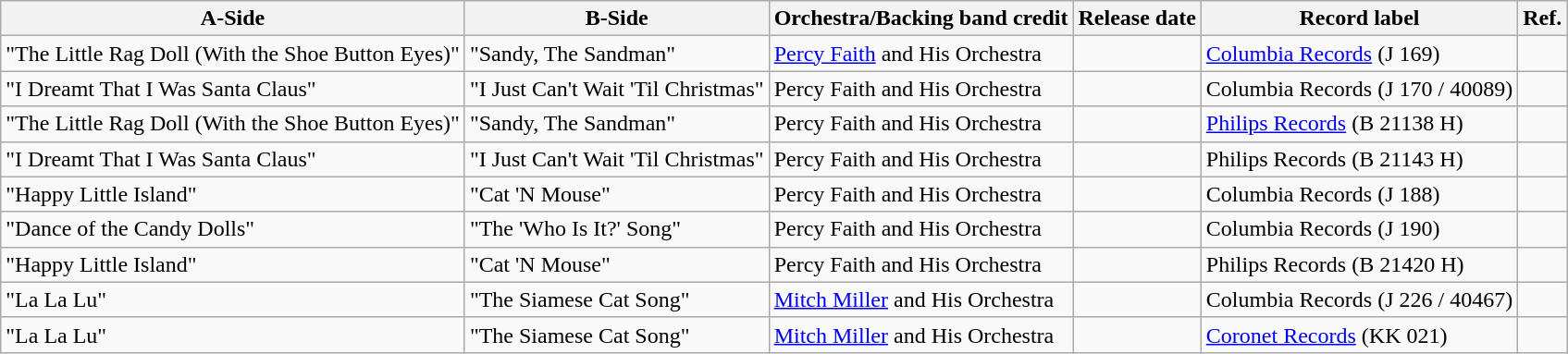<table class="wikitable">
<tr>
<th>A-Side</th>
<th>B-Side</th>
<th>Orchestra/Backing band credit</th>
<th>Release date</th>
<th>Record label</th>
<th>Ref.</th>
</tr>
<tr>
<td>"The Little Rag Doll (With the Shoe Button Eyes)"</td>
<td>"Sandy, The Sandman"</td>
<td><a href='#'>Percy Faith</a> and His Orchestra</td>
<td></td>
<td><a href='#'>Columbia Records</a> (J 169)</td>
<td></td>
</tr>
<tr>
<td>"I Dreamt That I Was Santa Claus"</td>
<td>"I Just Can't Wait 'Til Christmas"</td>
<td>Percy Faith and His Orchestra</td>
<td></td>
<td>Columbia Records (J 170 / 40089)</td>
<td><strong></strong></td>
</tr>
<tr>
<td>"The Little Rag Doll (With the Shoe Button Eyes)"</td>
<td>"Sandy, The Sandman"</td>
<td>Percy Faith and His Orchestra</td>
<td></td>
<td><a href='#'>Philips Records</a> (B 21138 H)</td>
<td></td>
</tr>
<tr>
<td>"I Dreamt That I Was Santa Claus"</td>
<td>"I Just Can't Wait 'Til Christmas"</td>
<td>Percy Faith and His Orchestra</td>
<td></td>
<td>Philips Records (B 21143 H)</td>
<td></td>
</tr>
<tr>
<td>"Happy Little Island"</td>
<td>"Cat 'N Mouse"</td>
<td>Percy Faith and His Orchestra</td>
<td></td>
<td>Columbia Records (J 188)</td>
<td></td>
</tr>
<tr>
<td>"Dance of the Candy Dolls"</td>
<td>"The 'Who Is It?' Song"</td>
<td>Percy Faith and His Orchestra</td>
<td></td>
<td>Columbia Records (J 190)</td>
<td></td>
</tr>
<tr>
<td>"Happy Little Island"</td>
<td>"Cat 'N Mouse"</td>
<td>Percy Faith and His Orchestra</td>
<td></td>
<td>Philips Records (B 21420 H)</td>
<td></td>
</tr>
<tr>
<td>"La La Lu"</td>
<td>"The Siamese Cat Song"</td>
<td><a href='#'>Mitch Miller</a> and His Orchestra</td>
<td></td>
<td>Columbia Records (J 226 / 40467)</td>
<td></td>
</tr>
<tr>
<td>"La La Lu"</td>
<td>"The Siamese Cat Song"</td>
<td><a href='#'>Mitch Miller</a> and His Orchestra</td>
<td></td>
<td><a href='#'>Coronet Records</a> (KK 021)</td>
<td></td>
</tr>
</table>
